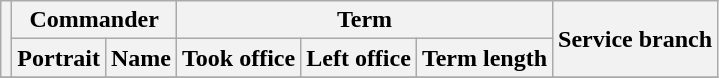<table class="wikitable sortable">
<tr>
<th rowspan=2></th>
<th colspan=2>Commander</th>
<th colspan=3>Term</th>
<th rowspan=2>Service branch</th>
</tr>
<tr>
<th>Portrait</th>
<th>Name</th>
<th>Took office</th>
<th>Left office</th>
<th>Term length</th>
</tr>
<tr>
</tr>
</table>
